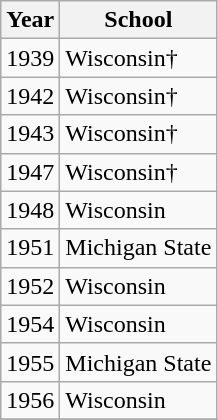<table class="wikitable">
<tr>
<th>Year</th>
<th>School</th>
</tr>
<tr>
<td>1939</td>
<td>Wisconsin†</td>
</tr>
<tr>
<td>1942</td>
<td>Wisconsin†</td>
</tr>
<tr>
<td>1943</td>
<td>Wisconsin†</td>
</tr>
<tr>
<td>1947</td>
<td>Wisconsin†</td>
</tr>
<tr>
<td>1948</td>
<td>Wisconsin</td>
</tr>
<tr>
<td>1951</td>
<td>Michigan State</td>
</tr>
<tr>
<td>1952</td>
<td>Wisconsin</td>
</tr>
<tr>
<td>1954</td>
<td>Wisconsin</td>
</tr>
<tr>
<td>1955</td>
<td>Michigan State</td>
</tr>
<tr>
<td>1956</td>
<td>Wisconsin</td>
</tr>
<tr>
</tr>
</table>
